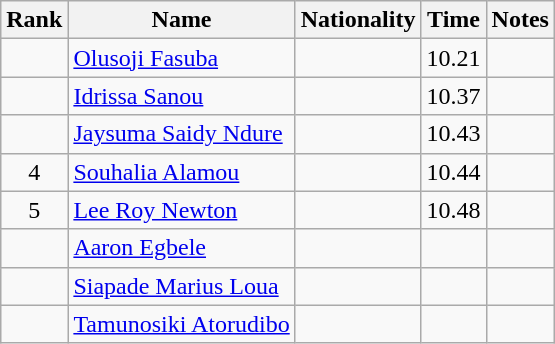<table class="wikitable sortable" style="text-align:center">
<tr>
<th>Rank</th>
<th>Name</th>
<th>Nationality</th>
<th>Time</th>
<th>Notes</th>
</tr>
<tr>
<td></td>
<td align=left><a href='#'>Olusoji Fasuba</a></td>
<td align=left></td>
<td>10.21</td>
<td></td>
</tr>
<tr>
<td></td>
<td align=left><a href='#'>Idrissa Sanou</a></td>
<td align=left></td>
<td>10.37</td>
<td></td>
</tr>
<tr>
<td></td>
<td align=left><a href='#'>Jaysuma Saidy Ndure</a></td>
<td align=left></td>
<td>10.43</td>
<td></td>
</tr>
<tr>
<td>4</td>
<td align=left><a href='#'>Souhalia Alamou</a></td>
<td align=left></td>
<td>10.44</td>
<td></td>
</tr>
<tr>
<td>5</td>
<td align=left><a href='#'>Lee Roy Newton</a></td>
<td align=left></td>
<td>10.48</td>
<td></td>
</tr>
<tr>
<td></td>
<td align=left><a href='#'>Aaron Egbele</a></td>
<td align=left></td>
<td></td>
<td></td>
</tr>
<tr>
<td></td>
<td align=left><a href='#'>Siapade Marius Loua</a></td>
<td align=left></td>
<td></td>
<td></td>
</tr>
<tr>
<td></td>
<td align=left><a href='#'>Tamunosiki Atorudibo</a></td>
<td align=left></td>
<td></td>
<td></td>
</tr>
</table>
